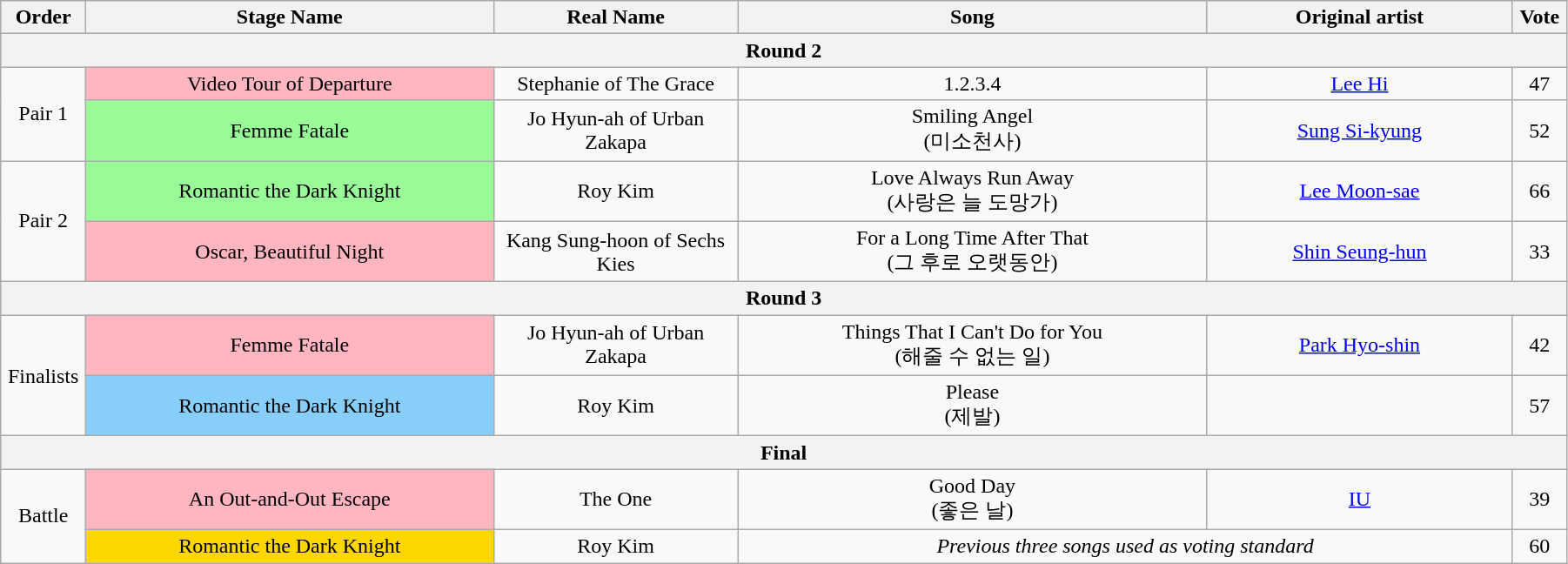<table class="wikitable" style="text-align:center; width:95%;">
<tr>
<th style="width:1%;">Order</th>
<th style="width:20%;">Stage Name</th>
<th style="width:12%;">Real Name</th>
<th style="width:23%;">Song</th>
<th style="width:15%;">Original artist</th>
<th style="width:1%;">Vote</th>
</tr>
<tr>
<th colspan=6>Round 2</th>
</tr>
<tr>
<td rowspan=2>Pair 1</td>
<td bgcolor="lightpink">Video Tour of Departure</td>
<td>Stephanie of The Grace</td>
<td>1.2.3.4</td>
<td><a href='#'>Lee Hi</a></td>
<td>47</td>
</tr>
<tr>
<td bgcolor="palegreen">Femme Fatale</td>
<td>Jo Hyun-ah of Urban Zakapa</td>
<td>Smiling Angel<br>(미소천사)</td>
<td><a href='#'>Sung Si-kyung</a></td>
<td>52</td>
</tr>
<tr>
<td rowspan=2>Pair 2</td>
<td bgcolor="palegreen">Romantic the Dark Knight</td>
<td>Roy Kim</td>
<td>Love Always Run Away<br>(사랑은 늘 도망가)</td>
<td><a href='#'>Lee Moon-sae</a></td>
<td>66</td>
</tr>
<tr>
<td bgcolor="lightpink">Oscar, Beautiful Night</td>
<td>Kang Sung-hoon of Sechs Kies</td>
<td>For a Long Time After That<br>(그 후로 오랫동안)</td>
<td><a href='#'>Shin Seung-hun</a></td>
<td>33</td>
</tr>
<tr>
<th colspan=6>Round 3</th>
</tr>
<tr>
<td rowspan=2>Finalists</td>
<td bgcolor="lightpink">Femme Fatale</td>
<td>Jo Hyun-ah of Urban Zakapa</td>
<td>Things That I Can't Do for You<br>(해줄 수 없는 일)</td>
<td><a href='#'>Park Hyo-shin</a></td>
<td>42</td>
</tr>
<tr>
<td bgcolor="lightskyblue">Romantic the Dark Knight</td>
<td>Roy Kim</td>
<td>Please<br>(제발)</td>
<td></td>
<td>57</td>
</tr>
<tr>
<th colspan=6>Final</th>
</tr>
<tr>
<td rowspan=2>Battle</td>
<td bgcolor="lightpink">An Out-and-Out Escape</td>
<td>The One</td>
<td>Good Day<br>(좋은 날)</td>
<td><a href='#'>IU</a></td>
<td>39</td>
</tr>
<tr>
<td bgcolor="gold">Romantic the Dark Knight</td>
<td>Roy Kim</td>
<td colspan=2><em>Previous three songs used as voting standard</em></td>
<td>60</td>
</tr>
</table>
